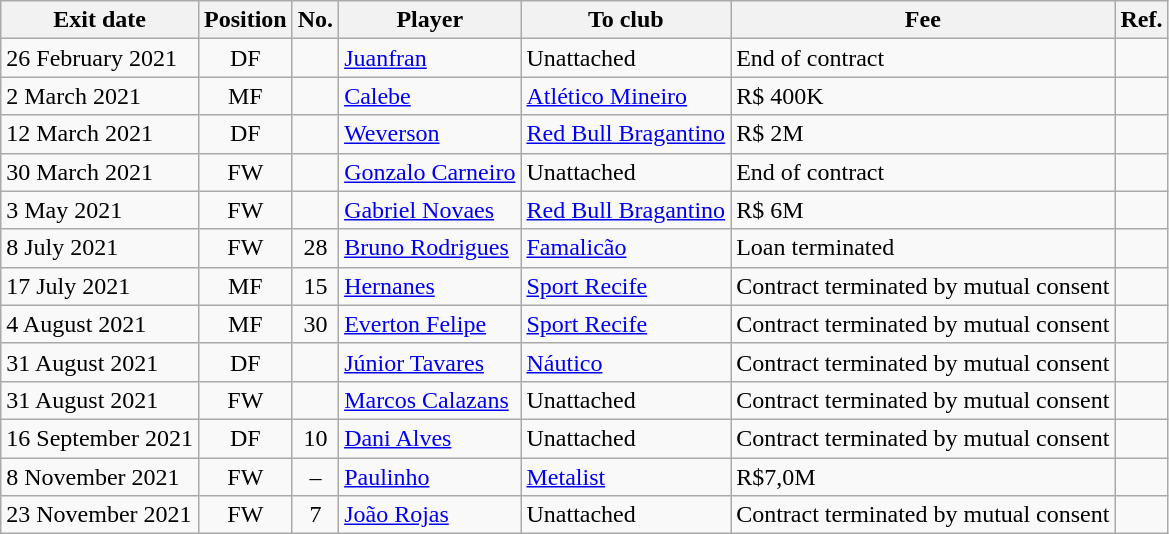<table class="wikitable sortable">
<tr>
<th><strong>Exit date</strong></th>
<th><strong>Position</strong></th>
<th><strong>No.</strong></th>
<th><strong>Player</strong></th>
<th><strong>To club</strong></th>
<th><strong>Fee</strong></th>
<th><strong>Ref.</strong></th>
</tr>
<tr>
<td>26 February 2021</td>
<td style="text-align:center;">DF</td>
<td style="text-align:center;"></td>
<td style="text-align:left;"> <a href='#'>Juanfran</a></td>
<td style="text-align:left;">Unattached</td>
<td> End of contract</td>
<td></td>
</tr>
<tr>
<td>2 March 2021</td>
<td style="text-align:center;">MF</td>
<td style="text-align:center;"></td>
<td style="text-align:left;"> <a href='#'>Calebe</a></td>
<td style="text-align:left;"><a href='#'>Atlético Mineiro</a></td>
<td> R$ 400K</td>
<td></td>
</tr>
<tr>
<td>12 March 2021</td>
<td style="text-align:center;">DF</td>
<td style="text-align:center;"></td>
<td style="text-align:left;"> <a href='#'>Weverson</a></td>
<td style="text-align:left;"><a href='#'>Red Bull Bragantino</a></td>
<td> R$ 2M</td>
<td></td>
</tr>
<tr>
<td>30 March 2021</td>
<td style="text-align:center;">FW</td>
<td style="text-align:center;"></td>
<td style="text-align:left;"> <a href='#'>Gonzalo Carneiro</a></td>
<td style="text-align:left;">Unattached</td>
<td> End of contract</td>
<td></td>
</tr>
<tr>
<td>3 May 2021</td>
<td style="text-align:center;">FW</td>
<td style="text-align:center;"></td>
<td style="text-align:left;"> <a href='#'>Gabriel Novaes</a></td>
<td style="text-align:left;"><a href='#'>Red Bull Bragantino</a></td>
<td> R$ 6M</td>
<td></td>
</tr>
<tr>
<td>8 July 2021</td>
<td style="text-align:center;">FW</td>
<td style="text-align:center;">28</td>
<td style="text-align:left;"> <a href='#'>Bruno Rodrigues</a></td>
<td style="text-align:left;"> <a href='#'>Famalicão</a></td>
<td> Loan terminated</td>
<td></td>
</tr>
<tr>
<td>17 July 2021</td>
<td style="text-align:center;">MF</td>
<td style="text-align:center;">15</td>
<td style="text-align:left;"> <a href='#'>Hernanes</a></td>
<td style="text-align:left;"><a href='#'>Sport Recife</a></td>
<td> Contract terminated by mutual consent</td>
<td></td>
</tr>
<tr>
<td>4 August 2021</td>
<td style="text-align:center;">MF</td>
<td style="text-align:center;">30</td>
<td style="text-align:left;"> <a href='#'>Everton Felipe</a></td>
<td style="text-align:left;"><a href='#'>Sport Recife</a></td>
<td> Contract terminated by mutual consent</td>
<td></td>
</tr>
<tr>
<td>31 August 2021</td>
<td style="text-align:center;">DF</td>
<td style="text-align:center;"></td>
<td style="text-align:left;"> <a href='#'>Júnior Tavares</a></td>
<td style="text-align:left;"><a href='#'>Náutico</a></td>
<td> Contract terminated by mutual consent</td>
<td></td>
</tr>
<tr>
<td>31 August 2021</td>
<td style="text-align:center;">FW</td>
<td style="text-align:center;"></td>
<td style="text-align:left;"> <a href='#'>Marcos Calazans</a></td>
<td style="text-align:left;">Unattached</td>
<td> Contract terminated by mutual consent</td>
<td></td>
</tr>
<tr>
<td>16 September 2021</td>
<td style="text-align:center;">DF</td>
<td style="text-align:center;">10</td>
<td style="text-align:left;"> <a href='#'>Dani Alves</a></td>
<td style="text-align:left;">Unattached</td>
<td> Contract terminated by mutual consent</td>
<td></td>
</tr>
<tr>
<td>8 November 2021</td>
<td style="text-align:center;">FW</td>
<td style="text-align:center;">–</td>
<td style="text-align:left;"> <a href='#'>Paulinho</a></td>
<td style="text-align:left;"> <a href='#'>Metalist</a></td>
<td>R$7,0M</td>
<td></td>
</tr>
<tr>
<td>23 November 2021</td>
<td style="text-align:center;">FW</td>
<td style="text-align:center;">7</td>
<td style="text-align:left;"> <a href='#'>João Rojas</a></td>
<td style="text-align:left;">Unattached</td>
<td> Contract terminated by mutual consent</td>
<td></td>
</tr>
</table>
